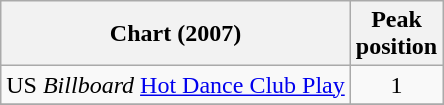<table class="wikitable sortable">
<tr>
<th>Chart (2007)</th>
<th>Peak<br>position</th>
</tr>
<tr>
<td>US <em>Billboard</em> <a href='#'>Hot Dance Club Play</a></td>
<td style="text-align:center;">1</td>
</tr>
<tr>
</tr>
</table>
